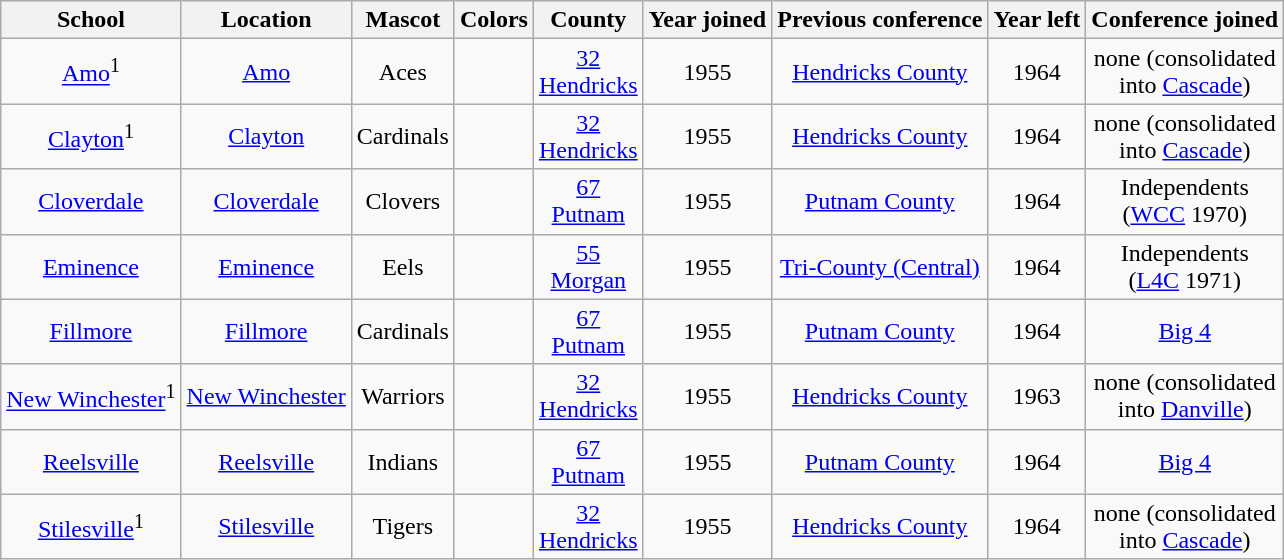<table class="wikitable" style="text-align:center;">
<tr>
<th>School</th>
<th>Location</th>
<th>Mascot</th>
<th>Colors</th>
<th>County</th>
<th>Year joined</th>
<th>Previous conference</th>
<th>Year left</th>
<th>Conference joined</th>
</tr>
<tr>
<td><a href='#'>Amo</a><sup>1</sup></td>
<td><a href='#'>Amo</a></td>
<td>Aces</td>
<td> </td>
<td><a href='#'>32<br>Hendricks</a></td>
<td>1955</td>
<td><a href='#'>Hendricks County</a></td>
<td>1964</td>
<td>none (consolidated<br>into <a href='#'>Cascade</a>)</td>
</tr>
<tr>
<td><a href='#'>Clayton</a><sup>1</sup></td>
<td><a href='#'>Clayton</a></td>
<td>Cardinals</td>
<td> </td>
<td><a href='#'>32<br>Hendricks</a></td>
<td>1955</td>
<td><a href='#'>Hendricks County</a></td>
<td>1964</td>
<td>none (consolidated<br>into <a href='#'>Cascade</a>)</td>
</tr>
<tr>
<td><a href='#'>Cloverdale</a></td>
<td><a href='#'>Cloverdale</a></td>
<td>Clovers</td>
<td> </td>
<td><a href='#'>67<br>Putnam</a></td>
<td>1955</td>
<td><a href='#'>Putnam County</a></td>
<td>1964</td>
<td>Independents<br>(<a href='#'>WCC</a> 1970)</td>
</tr>
<tr>
<td><a href='#'>Eminence</a></td>
<td><a href='#'>Eminence</a></td>
<td>Eels</td>
<td> </td>
<td><a href='#'>55<br>Morgan</a></td>
<td>1955</td>
<td><a href='#'>Tri-County (Central)</a></td>
<td>1964</td>
<td>Independents<br>(<a href='#'>L4C</a> 1971)</td>
</tr>
<tr>
<td><a href='#'>Fillmore</a></td>
<td><a href='#'>Fillmore</a></td>
<td>Cardinals</td>
<td> </td>
<td><a href='#'>67<br>Putnam</a></td>
<td>1955</td>
<td><a href='#'>Putnam County</a></td>
<td>1964</td>
<td><a href='#'>Big 4</a></td>
</tr>
<tr>
<td><a href='#'>New Winchester</a><sup>1</sup></td>
<td><a href='#'>New Winchester</a></td>
<td>Warriors</td>
<td> </td>
<td><a href='#'>32<br>Hendricks</a></td>
<td>1955</td>
<td><a href='#'>Hendricks County</a></td>
<td>1963</td>
<td>none (consolidated<br>into <a href='#'>Danville</a>)</td>
</tr>
<tr>
<td><a href='#'>Reelsville</a></td>
<td><a href='#'>Reelsville</a></td>
<td>Indians</td>
<td> </td>
<td><a href='#'>67<br>Putnam</a></td>
<td>1955</td>
<td><a href='#'>Putnam County</a></td>
<td>1964</td>
<td><a href='#'>Big 4</a></td>
</tr>
<tr>
<td><a href='#'>Stilesville</a><sup>1</sup></td>
<td><a href='#'>Stilesville</a></td>
<td>Tigers</td>
<td> </td>
<td><a href='#'>32<br>Hendricks</a></td>
<td>1955</td>
<td><a href='#'>Hendricks County</a></td>
<td>1964</td>
<td>none (consolidated<br>into <a href='#'>Cascade</a>)</td>
</tr>
</table>
